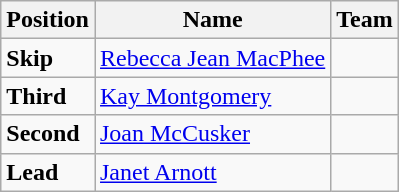<table class="wikitable">
<tr>
<th><strong>Position</strong></th>
<th><strong>Name</strong></th>
<th><strong>Team</strong></th>
</tr>
<tr>
<td><strong>Skip</strong></td>
<td><a href='#'>Rebecca Jean MacPhee</a></td>
<td></td>
</tr>
<tr>
<td><strong>Third</strong></td>
<td><a href='#'>Kay Montgomery</a></td>
<td></td>
</tr>
<tr>
<td><strong>Second</strong></td>
<td><a href='#'>Joan McCusker</a> </td>
<td></td>
</tr>
<tr>
<td><strong>Lead</strong></td>
<td><a href='#'>Janet Arnott</a></td>
<td></td>
</tr>
</table>
